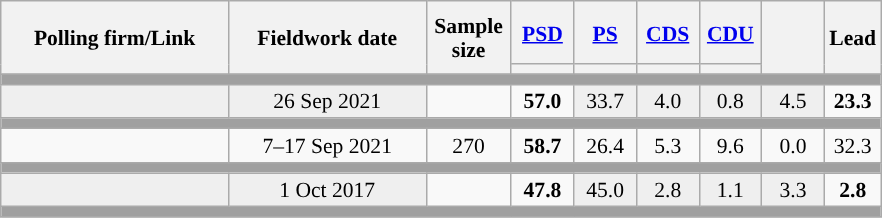<table class="wikitable sortable mw-datatable" style="text-align:center;font-size:90%;line-height:16px;">
<tr style="height:42px;">
<th style="width:145px;" rowspan="2">Polling firm/Link</th>
<th style="width:125px;" rowspan="2">Fieldwork date</th>
<th class="unsortable" style="width:50px;" rowspan="2">Sample size</th>
<th class="unsortable" style="width:35px;"><a href='#'>PSD</a></th>
<th class="unsortable" style="width:35px;"><a href='#'>PS</a></th>
<th class="unsortable" style="width:35px;"><a href='#'>CDS</a></th>
<th class="unsortable" style="width:35px;"><a href='#'>CDU</a></th>
<th class="unsortable" style="width:35px;" rowspan="2"></th>
<th class="unsortable" style="width:30px;" rowspan="2">Lead</th>
</tr>
<tr>
<th class="unsortable" style="color:inherit;background:"></th>
<th class="unsortable" style="color:inherit;background:"></th>
<th class="unsortable" style="color:inherit;background:"></th>
<th class="unsortable" style="color:inherit;background:"></th>
</tr>
<tr>
<td colspan="12" style="background:#A0A0A0"></td>
</tr>
<tr>
<td style="background:#EFEFEF;"><strong></strong></td>
<td style="background:#EFEFEF;" data-sort-value="2019-10-06">26 Sep 2021</td>
<td></td>
<td><strong>57.0</strong><br></td>
<td style="background:#EFEFEF;">33.7<br></td>
<td style="background:#EFEFEF;">4.0<br></td>
<td style="background:#EFEFEF;">0.8<br></td>
<td style="background:#EFEFEF;">4.5</td>
<td style="background:"><strong>23.3</strong></td>
</tr>
<tr>
<td colspan="12" style="background:#A0A0A0"></td>
</tr>
<tr>
<td align="center"></td>
<td align="center">7–17 Sep 2021</td>
<td align="center">270</td>
<td align="center" ><strong>58.7</strong></td>
<td align="center">26.4</td>
<td align="center">5.3</td>
<td align="center">9.6</td>
<td align="center">0.0</td>
<td style="background:">32.3</td>
</tr>
<tr>
<td colspan="12" style="background:#A0A0A0"></td>
</tr>
<tr>
<td style="background:#EFEFEF;"><strong></strong></td>
<td style="background:#EFEFEF;" data-sort-value="2019-10-06">1 Oct 2017</td>
<td></td>
<td><strong>47.8</strong><br></td>
<td style="background:#EFEFEF;">45.0<br></td>
<td style="background:#EFEFEF;">2.8<br></td>
<td style="background:#EFEFEF;">1.1<br></td>
<td style="background:#EFEFEF;">3.3</td>
<td style="background:"><strong>2.8</strong></td>
</tr>
<tr>
<td colspan="12" style="background:#A0A0A0"></td>
</tr>
</table>
